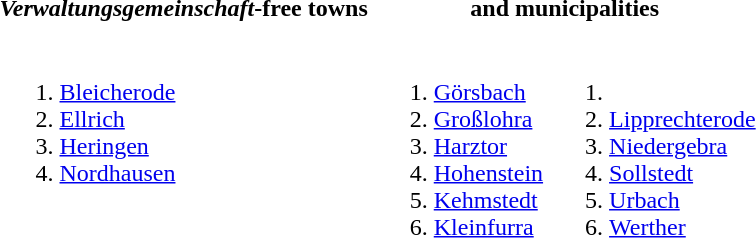<table>
<tr ---->
<th><em>Verwaltungsgemeinschaft</em>-free towns</th>
<th colspan=2>and municipalities</th>
</tr>
<tr>
<td valign=top><br><ol><li><a href='#'>Bleicherode</a></li><li><a href='#'>Ellrich</a></li><li><a href='#'>Heringen</a></li><li><a href='#'>Nordhausen</a></li></ol></td>
<td valign=top><br><ol><li><a href='#'>Görsbach</a></li><li><a href='#'>Großlohra</a></li><li><a href='#'>Harztor</a></li><li><a href='#'>Hohenstein</a></li><li><a href='#'>Kehmstedt</a></li><li><a href='#'>Kleinfurra</a></li></ol></td>
<td valign=top><br><ol><li><li><a href='#'>Lipprechterode</a></li><li><a href='#'>Niedergebra</a></li><li><a href='#'>Sollstedt</a></li><li><a href='#'>Urbach</a></li><li><a href='#'>Werther</a></li></ol></td>
</tr>
</table>
